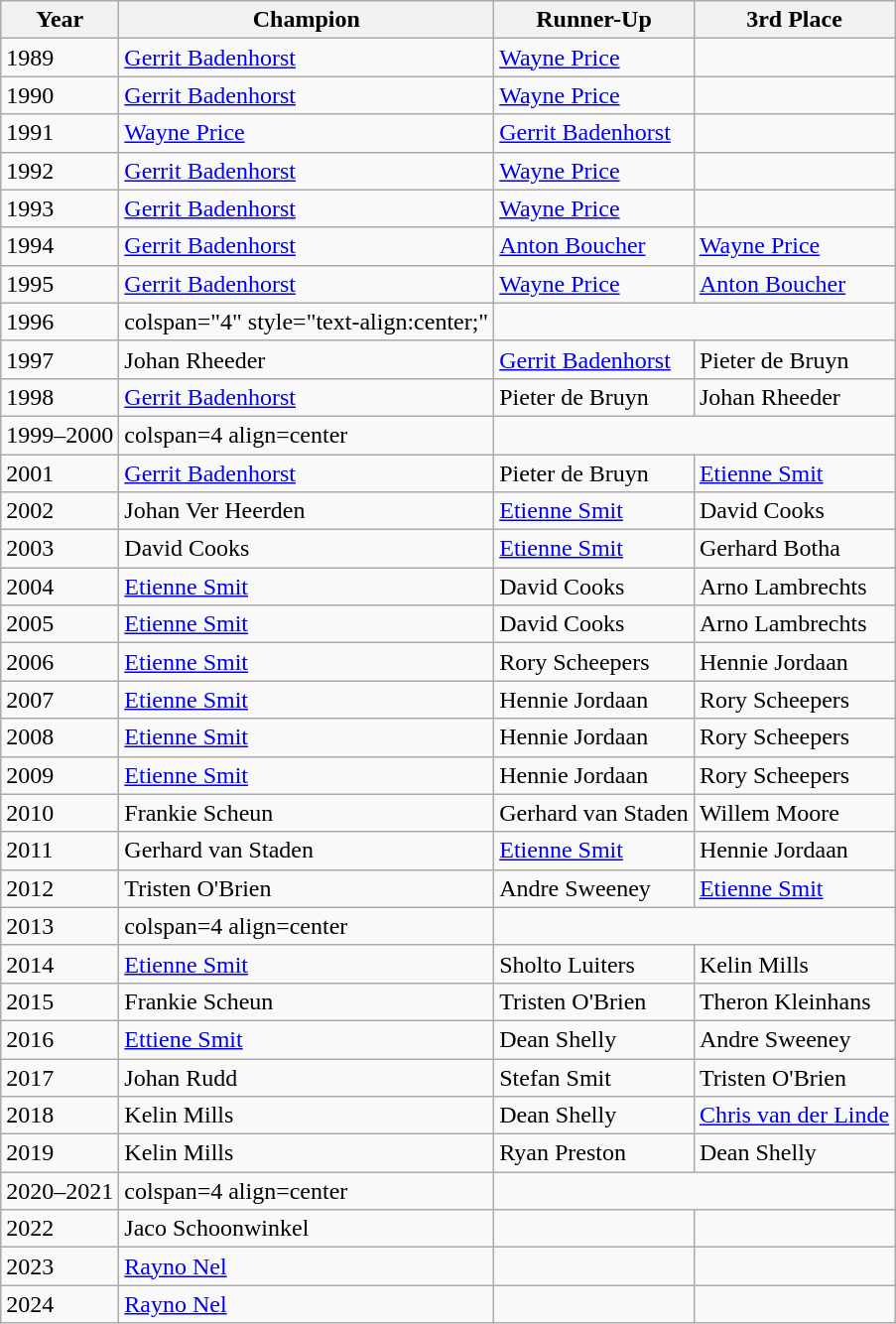<table class="wikitable">
<tr>
<th>Year</th>
<th>Champion</th>
<th>Runner-Up</th>
<th>3rd Place</th>
</tr>
<tr>
<td>1989</td>
<td> <a href='#'>Gerrit Badenhorst</a></td>
<td> <a href='#'>Wayne Price</a></td>
<td></td>
</tr>
<tr>
<td>1990</td>
<td> <a href='#'>Gerrit Badenhorst</a></td>
<td> <a href='#'>Wayne Price</a></td>
<td></td>
</tr>
<tr>
<td>1991</td>
<td> <a href='#'>Wayne Price</a></td>
<td> <a href='#'>Gerrit Badenhorst</a></td>
<td></td>
</tr>
<tr>
<td>1992</td>
<td> <a href='#'>Gerrit Badenhorst</a></td>
<td> <a href='#'>Wayne Price</a></td>
<td></td>
</tr>
<tr>
<td>1993</td>
<td> <a href='#'>Gerrit Badenhorst</a></td>
<td> <a href='#'>Wayne Price</a></td>
<td></td>
</tr>
<tr>
<td>1994</td>
<td> <a href='#'>Gerrit Badenhorst</a></td>
<td> <a href='#'>Anton Boucher</a></td>
<td> <a href='#'>Wayne Price</a></td>
</tr>
<tr>
<td>1995</td>
<td> <a href='#'>Gerrit Badenhorst</a></td>
<td> <a href='#'>Wayne Price</a></td>
<td> <a href='#'>Anton Boucher</a></td>
</tr>
<tr>
<td>1996</td>
<td>colspan="4"  style="text-align:center;" </td>
</tr>
<tr>
<td>1997</td>
<td> Johan Rheeder</td>
<td> <a href='#'>Gerrit Badenhorst</a></td>
<td> Pieter de Bruyn</td>
</tr>
<tr>
<td>1998</td>
<td> <a href='#'>Gerrit Badenhorst</a></td>
<td> Pieter de Bruyn</td>
<td> Johan Rheeder</td>
</tr>
<tr>
<td>1999–2000</td>
<td>colspan=4 align=center </td>
</tr>
<tr>
<td>2001</td>
<td> <a href='#'>Gerrit Badenhorst</a></td>
<td> Pieter de Bruyn</td>
<td> <a href='#'>Etienne Smit</a></td>
</tr>
<tr>
<td>2002</td>
<td> Johan Ver Heerden</td>
<td> <a href='#'>Etienne Smit</a></td>
<td> David Cooks</td>
</tr>
<tr>
<td>2003</td>
<td> David Cooks</td>
<td> <a href='#'>Etienne Smit</a></td>
<td> Gerhard Botha</td>
</tr>
<tr>
<td>2004</td>
<td> <a href='#'>Etienne Smit</a></td>
<td> David Cooks</td>
<td> Arno Lambrechts</td>
</tr>
<tr>
<td>2005</td>
<td> <a href='#'>Etienne Smit</a></td>
<td> David Cooks</td>
<td> Arno Lambrechts</td>
</tr>
<tr>
<td>2006</td>
<td> <a href='#'>Etienne Smit</a></td>
<td> Rory Scheepers</td>
<td> Hennie Jordaan</td>
</tr>
<tr>
<td>2007</td>
<td> <a href='#'>Etienne Smit</a></td>
<td> Hennie Jordaan</td>
<td> Rory Scheepers</td>
</tr>
<tr>
<td>2008</td>
<td> <a href='#'>Etienne Smit</a></td>
<td> Hennie Jordaan</td>
<td> Rory Scheepers</td>
</tr>
<tr>
<td>2009</td>
<td> <a href='#'>Etienne Smit</a></td>
<td> Hennie Jordaan</td>
<td> Rory Scheepers</td>
</tr>
<tr>
<td>2010</td>
<td> Frankie Scheun</td>
<td> Gerhard van Staden</td>
<td> Willem Moore</td>
</tr>
<tr>
<td>2011</td>
<td> Gerhard van Staden</td>
<td> <a href='#'>Etienne Smit</a></td>
<td> Hennie Jordaan</td>
</tr>
<tr>
<td>2012</td>
<td> Tristen O'Brien</td>
<td> Andre Sweeney</td>
<td> <a href='#'>Etienne Smit</a></td>
</tr>
<tr>
<td>2013</td>
<td>colspan=4 align=center </td>
</tr>
<tr>
<td>2014</td>
<td> <a href='#'>Etienne Smit</a></td>
<td> Sholto Luiters</td>
<td> Kelin Mills</td>
</tr>
<tr>
<td>2015</td>
<td> Frankie Scheun</td>
<td> Tristen O'Brien</td>
<td> Theron Kleinhans</td>
</tr>
<tr>
<td>2016</td>
<td> <a href='#'>Ettiene Smit</a></td>
<td> Dean Shelly</td>
<td> Andre Sweeney</td>
</tr>
<tr>
<td>2017</td>
<td> Johan Rudd</td>
<td> Stefan Smit</td>
<td> Tristen O'Brien</td>
</tr>
<tr>
<td>2018</td>
<td> Kelin Mills</td>
<td> Dean Shelly</td>
<td> <a href='#'>Chris van der Linde</a></td>
</tr>
<tr>
<td>2019</td>
<td> Kelin Mills</td>
<td> Ryan Preston</td>
<td> Dean Shelly</td>
</tr>
<tr>
<td>2020–2021</td>
<td>colspan=4 align=center </td>
</tr>
<tr>
<td>2022</td>
<td> Jaco Schoonwinkel</td>
<td></td>
<td></td>
</tr>
<tr>
<td>2023</td>
<td> <a href='#'>Rayno Nel</a></td>
<td></td>
<td></td>
</tr>
<tr>
<td>2024</td>
<td> <a href='#'>Rayno Nel</a></td>
<td></td>
<td></td>
</tr>
</table>
